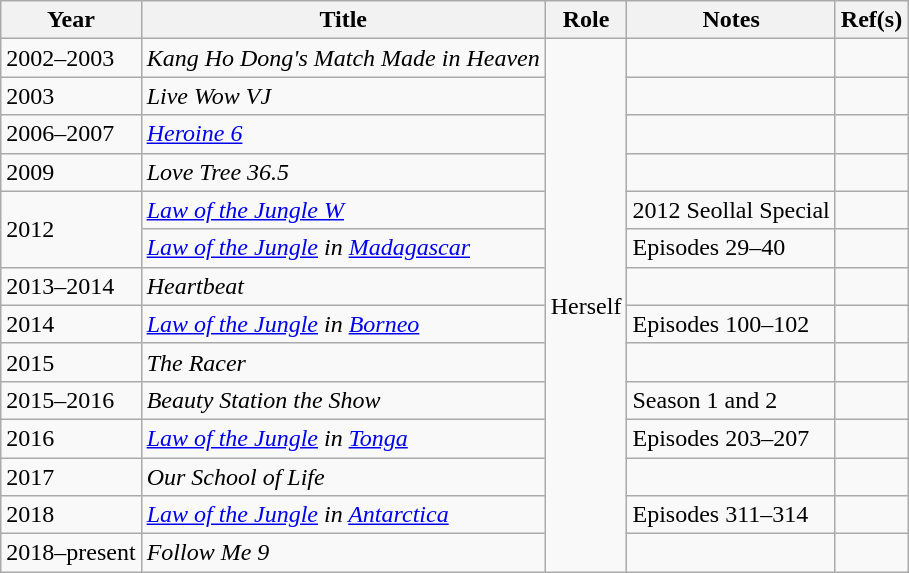<table class="wikitable sortable">
<tr>
<th>Year</th>
<th>Title</th>
<th>Role</th>
<th>Notes</th>
<th>Ref(s)</th>
</tr>
<tr>
<td>2002–2003</td>
<td><em>Kang Ho Dong's Match Made in Heaven</em></td>
<td rowspan="14">Herself</td>
<td></td>
<td></td>
</tr>
<tr>
<td>2003</td>
<td><em>Live Wow VJ</em></td>
<td></td>
<td></td>
</tr>
<tr>
<td>2006–2007</td>
<td><em><a href='#'>Heroine 6</a></em></td>
<td></td>
<td></td>
</tr>
<tr>
<td>2009</td>
<td><em>Love Tree 36.5</em></td>
<td></td>
<td></td>
</tr>
<tr>
<td rowspan=2>2012</td>
<td><em><a href='#'>Law of the Jungle W</a></em></td>
<td>2012 Seollal Special</td>
<td></td>
</tr>
<tr>
<td><em><a href='#'>Law of the Jungle</a> in <a href='#'>Madagascar</a></em></td>
<td>Episodes 29–40</td>
<td></td>
</tr>
<tr>
<td>2013–2014</td>
<td><em>Heartbeat</em></td>
<td></td>
<td></td>
</tr>
<tr>
<td>2014</td>
<td><em><a href='#'>Law of the Jungle</a> in <a href='#'>Borneo</a></em></td>
<td>Episodes 100–102</td>
<td></td>
</tr>
<tr>
<td>2015</td>
<td><em>The Racer</em></td>
<td></td>
<td></td>
</tr>
<tr>
<td>2015–2016</td>
<td><em>Beauty Station the Show</em></td>
<td>Season 1 and 2</td>
<td></td>
</tr>
<tr>
<td>2016</td>
<td><em><a href='#'>Law of the Jungle</a> in <a href='#'>Tonga</a></em></td>
<td>Episodes 203–207</td>
<td></td>
</tr>
<tr>
<td>2017</td>
<td><em>Our School of Life</em></td>
<td></td>
<td></td>
</tr>
<tr>
<td>2018</td>
<td><em><a href='#'>Law of the Jungle</a> in <a href='#'>Antarctica</a></em></td>
<td>Episodes 311–314</td>
<td></td>
</tr>
<tr>
<td>2018–present</td>
<td><em>Follow Me 9</em></td>
<td></td>
<td></td>
</tr>
</table>
